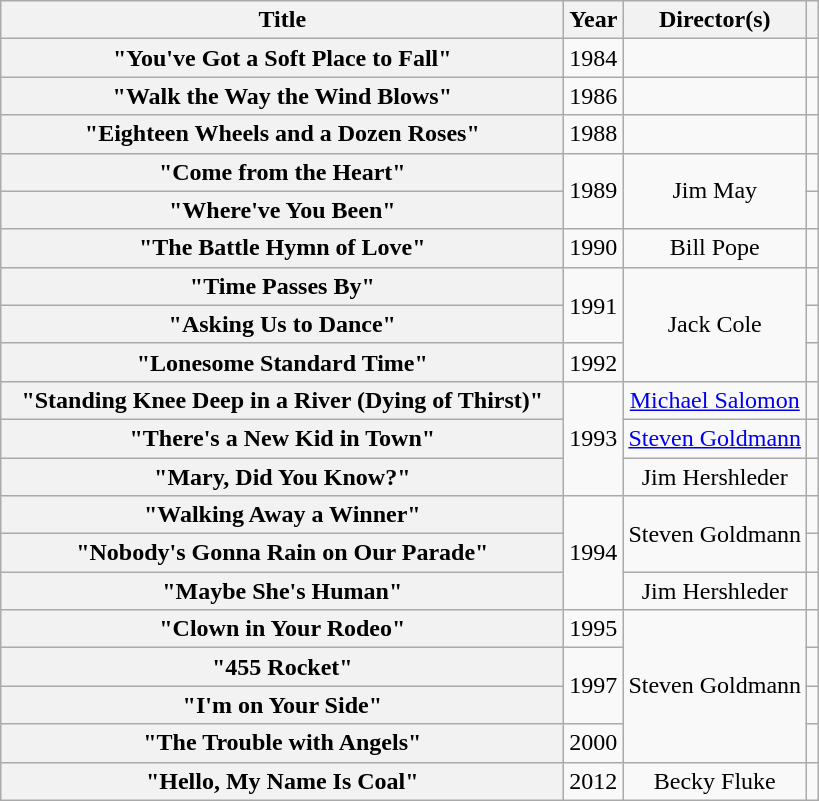<table class="wikitable plainrowheaders" style="text-align:center;" border="1">
<tr>
<th scope="col" style="width:23em;">Title</th>
<th scope="col">Year</th>
<th scope="col">Director(s)</th>
<th></th>
</tr>
<tr>
<th scope="row">"You've Got a Soft Place to Fall"</th>
<td>1984</td>
<td></td>
<td></td>
</tr>
<tr>
<th scope="row">"Walk the Way the Wind Blows"</th>
<td>1986</td>
<td></td>
<td></td>
</tr>
<tr>
<th scope="row">"Eighteen Wheels and a Dozen Roses"</th>
<td>1988</td>
<td></td>
<td></td>
</tr>
<tr>
<th scope="row">"Come from the Heart"</th>
<td rowspan="2">1989</td>
<td rowspan="2">Jim May</td>
<td></td>
</tr>
<tr>
<th scope="row">"Where've You Been"</th>
<td></td>
</tr>
<tr>
<th scope="row">"The Battle Hymn of Love" </th>
<td>1990</td>
<td>Bill Pope</td>
<td></td>
</tr>
<tr>
<th scope="row">"Time Passes By"</th>
<td rowspan="2">1991</td>
<td rowspan="3">Jack Cole</td>
<td></td>
</tr>
<tr>
<th scope="row">"Asking Us to Dance"</th>
<td></td>
</tr>
<tr>
<th scope="row">"Lonesome Standard Time"</th>
<td>1992</td>
<td></td>
</tr>
<tr>
<th scope="row">"Standing Knee Deep in a River (Dying of Thirst)"</th>
<td rowspan="3">1993</td>
<td><a href='#'>Michael Salomon</a></td>
<td></td>
</tr>
<tr>
<th scope="row">"There's a New Kid in Town"</th>
<td><a href='#'>Steven Goldmann</a></td>
<td></td>
</tr>
<tr>
<th scope="row">"Mary, Did You Know?"</th>
<td>Jim Hershleder</td>
<td></td>
</tr>
<tr>
<th scope="row">"Walking Away a Winner"</th>
<td rowspan="3">1994</td>
<td rowspan="2">Steven Goldmann</td>
<td></td>
</tr>
<tr>
<th scope="row">"Nobody's Gonna Rain on Our Parade"</th>
<td></td>
</tr>
<tr>
<th scope="row">"Maybe She's Human"</th>
<td>Jim Hershleder</td>
<td></td>
</tr>
<tr>
<th scope="row">"Clown in Your Rodeo"</th>
<td>1995</td>
<td rowspan="4">Steven Goldmann</td>
<td></td>
</tr>
<tr>
<th scope="row">"455 Rocket"</th>
<td rowspan="2">1997</td>
<td></td>
</tr>
<tr>
<th scope="row">"I'm on Your Side"</th>
<td></td>
</tr>
<tr>
<th scope="row">"The Trouble with Angels"</th>
<td>2000</td>
<td></td>
</tr>
<tr>
<th scope="row">"Hello, My Name Is Coal"</th>
<td>2012</td>
<td>Becky Fluke</td>
<td></td>
</tr>
</table>
